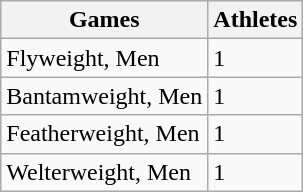<table class="wikitable">
<tr>
<th>Games</th>
<th>Athletes</th>
</tr>
<tr>
<td>Flyweight, Men</td>
<td>1</td>
</tr>
<tr>
<td>Bantamweight, Men</td>
<td>1</td>
</tr>
<tr>
<td>Featherweight, Men</td>
<td>1</td>
</tr>
<tr>
<td>Welterweight, Men</td>
<td>1</td>
</tr>
</table>
